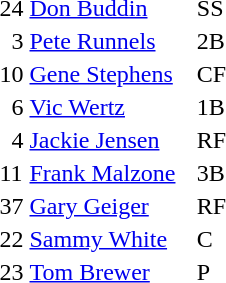<table>
<tr>
<td>24</td>
<td><a href='#'>Don Buddin</a></td>
<td>SS</td>
</tr>
<tr>
<td>  3</td>
<td><a href='#'>Pete Runnels</a></td>
<td>2B</td>
</tr>
<tr>
<td>10</td>
<td><a href='#'>Gene Stephens</a>   </td>
<td>CF</td>
</tr>
<tr>
<td>  6</td>
<td><a href='#'>Vic Wertz</a></td>
<td>1B</td>
</tr>
<tr>
<td>  4</td>
<td><a href='#'>Jackie Jensen</a></td>
<td>RF</td>
</tr>
<tr>
<td>11</td>
<td><a href='#'>Frank Malzone</a></td>
<td>3B</td>
</tr>
<tr>
<td>37</td>
<td><a href='#'>Gary Geiger</a></td>
<td>RF</td>
</tr>
<tr>
<td>22</td>
<td><a href='#'>Sammy White</a></td>
<td>C</td>
</tr>
<tr>
<td>23</td>
<td><a href='#'>Tom Brewer</a></td>
<td>P</td>
</tr>
<tr>
</tr>
</table>
